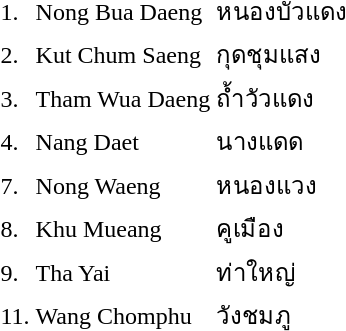<table>
<tr>
<td>1.</td>
<td>Nong Bua Daeng</td>
<td>หนองบัวแดง</td>
<td></td>
</tr>
<tr>
<td>2.</td>
<td>Kut Chum Saeng</td>
<td>กุดชุมแสง</td>
<td></td>
</tr>
<tr>
<td>3.</td>
<td>Tham Wua Daeng</td>
<td>ถ้ำวัวแดง</td>
<td></td>
</tr>
<tr>
<td>4.</td>
<td>Nang Daet</td>
<td>นางแดด</td>
<td></td>
</tr>
<tr>
<td>7.</td>
<td>Nong Waeng</td>
<td>หนองแวง</td>
<td></td>
</tr>
<tr>
<td>8.</td>
<td>Khu Mueang</td>
<td>คูเมือง</td>
<td></td>
</tr>
<tr>
<td>9.</td>
<td>Tha Yai</td>
<td>ท่าใหญ่</td>
<td></td>
</tr>
<tr>
<td>11.</td>
<td>Wang Chomphu</td>
<td>วังชมภู</td>
<td></td>
</tr>
</table>
